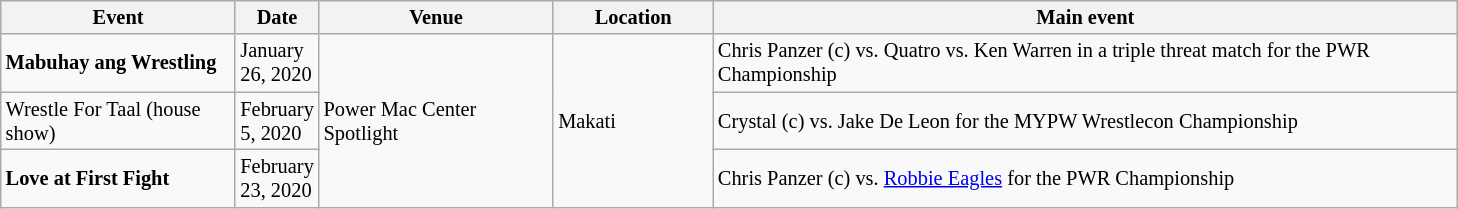<table class="sortable wikitable succession-box" style="font-size:85%;">
<tr>
<th scope="col" style="width:150px;">Event</th>
<th scope="col" style="width:10px;">Date</th>
<th scope="col" style="width:150px;">Venue</th>
<th scope="col" style="width:100px;">Location</th>
<th scope="col" style="width:490px;">Main event</th>
</tr>
<tr>
<td><strong>Mabuhay ang Wrestling</strong></td>
<td>January 26, 2020</td>
<td rowspan="3">Power Mac Center Spotlight</td>
<td rowspan="3">Makati</td>
<td>Chris Panzer (c) vs. Quatro vs. Ken Warren in a triple threat match for the PWR Championship</td>
</tr>
<tr>
<td>Wrestle For Taal (house show)</td>
<td>February 5, 2020</td>
<td>Crystal (c) vs. Jake De Leon for the MYPW Wrestlecon Championship</td>
</tr>
<tr>
<td><strong>Love at First Fight</strong></td>
<td>February 23, 2020</td>
<td>Chris Panzer (c) vs. <a href='#'>Robbie Eagles</a> for the PWR Championship</td>
</tr>
</table>
